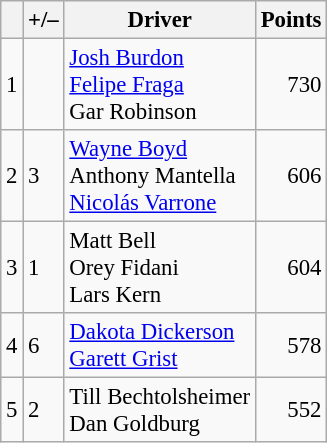<table class="wikitable" style="font-size: 95%;">
<tr>
<th scope="col"></th>
<th scope="col">+/–</th>
<th scope="col">Driver</th>
<th scope="col">Points</th>
</tr>
<tr>
<td align=center>1</td>
<td align="left"></td>
<td> <a href='#'>Josh Burdon</a><br> <a href='#'>Felipe Fraga</a><br> Gar Robinson</td>
<td align=right>730</td>
</tr>
<tr>
<td align=center>2</td>
<td align="left"> 3</td>
<td> <a href='#'>Wayne Boyd</a><br> Anthony Mantella<br> <a href='#'>Nicolás Varrone</a></td>
<td align=right>606</td>
</tr>
<tr>
<td align=center>3</td>
<td align="left"> 1</td>
<td> Matt Bell<br> Orey Fidani<br> Lars Kern</td>
<td align=right>604</td>
</tr>
<tr>
<td align=center>4</td>
<td align="left"> 6</td>
<td> <a href='#'>Dakota Dickerson</a><br> <a href='#'>Garett Grist</a></td>
<td align=right>578</td>
</tr>
<tr>
<td align=center>5</td>
<td align="left"> 2</td>
<td> Till Bechtolsheimer<br> Dan Goldburg</td>
<td align=right>552</td>
</tr>
</table>
